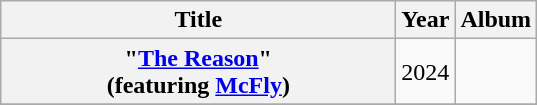<table class="wikitable plainrowheaders" style="text-align:center;" border="1">
<tr>
<th scope="col" rowspan="1" style="width:16em;">Title</th>
<th scope="col" rowspan="1" style="width:1em;">Year</th>
<th scope="col" rowspan="1">Album</th>
</tr>
<tr>
<th scope="row">"<a href='#'>The Reason</a>"<br><span>(featuring <a href='#'>McFly</a>)</span></th>
<td>2024</td>
<td></td>
</tr>
<tr>
</tr>
</table>
